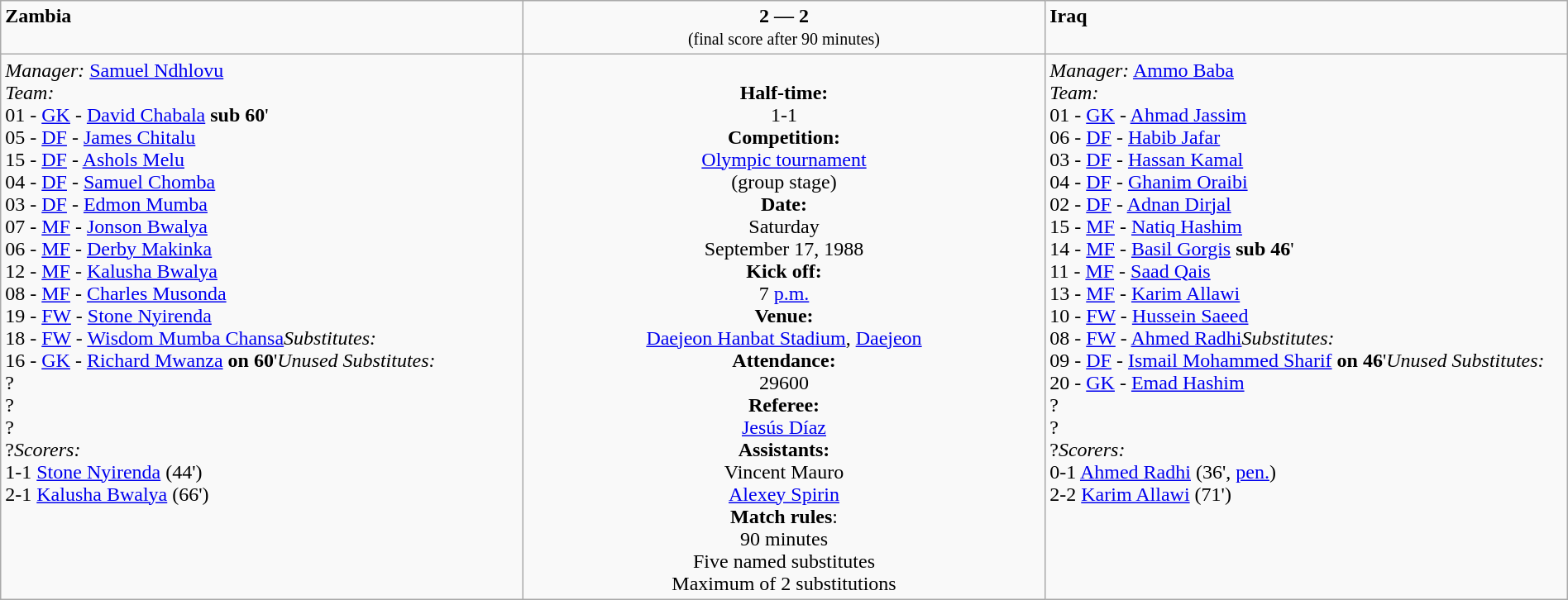<table border=0 class="wikitable" width=100%>
<tr>
<td width=33% valign=top><span> <strong>Zambia</strong></span></td>
<td width=33% valign=top align=center><span><strong>2 — 2</strong></span><br><small>(final score after 90 minutes)</small></td>
<td width=33% valign=top><span>  <strong>Iraq</strong></span></td>
</tr>
<tr>
<td valign=top><em>Manager:</em>  <a href='#'>Samuel Ndhlovu</a><br><em>Team:</em>
<br>01 - <a href='#'>GK</a> - <a href='#'>David Chabala</a> <strong>sub 60</strong>'
<br>05 - <a href='#'>DF</a> - <a href='#'>James Chitalu</a> 
<br>15 - <a href='#'>DF</a> - <a href='#'>Ashols Melu</a>
<br>04 - <a href='#'>DF</a> - <a href='#'>Samuel Chomba</a>
<br>03 - <a href='#'>DF</a> - <a href='#'>Edmon Mumba</a>
<br>07 - <a href='#'>MF</a> - <a href='#'>Jonson Bwalya</a>
<br>06 - <a href='#'>MF</a> - <a href='#'>Derby Makinka</a>
<br>12 - <a href='#'>MF</a> - <a href='#'>Kalusha Bwalya</a>
<br>08 - <a href='#'>MF</a> - <a href='#'>Charles Musonda</a>
<br>19 - <a href='#'>FW</a> - <a href='#'>Stone Nyirenda</a>
<br>18 - <a href='#'>FW</a> - <a href='#'>Wisdom Mumba Chansa</a><em>Substitutes:</em>
<br>16 - <a href='#'>GK</a> - <a href='#'>Richard Mwanza</a> <strong>on 60</strong>'<em>Unused Substitutes:</em>
<br>?
<br>?
<br>?
<br>?<em>Scorers:</em>
<br>1-1 <a href='#'>Stone Nyirenda</a> (44')
<br>2-1 <a href='#'>Kalusha Bwalya</a> (66')</td>
<td valign=middle align=center><br><strong>Half-time:</strong><br>1-1<br><strong>Competition:</strong><br><a href='#'>Olympic tournament</a><br> (group stage)<br><strong>Date:</strong><br>Saturday<br>September 17, 1988<br><strong>Kick off:</strong><br>7 <a href='#'>p.m.</a><br><strong>Venue:</strong><br><a href='#'>Daejeon Hanbat Stadium</a>, <a href='#'>Daejeon</a><br><strong>Attendance:</strong><br> 29600<br><strong>Referee:</strong><br><a href='#'>Jesús Díaz</a> <br><strong>Assistants:</strong><br>Vincent Mauro <br><a href='#'>Alexey Spirin</a> <br><strong>Match rules</strong>:<br>90 minutes<br>Five named substitutes<br>Maximum of 2 substitutions
</td>
<td valign=top><em>Manager:</em>  <a href='#'>Ammo Baba</a><br><em>Team:</em>
<br>01 - <a href='#'>GK</a> - <a href='#'>Ahmad Jassim</a>
<br>06 - <a href='#'>DF</a> - <a href='#'>Habib Jafar</a>
<br>03 - <a href='#'>DF</a> - <a href='#'>Hassan Kamal</a>
<br>04 - <a href='#'>DF</a> - <a href='#'>Ghanim Oraibi</a>
<br>02 - <a href='#'>DF</a> - <a href='#'>Adnan Dirjal</a>
<br>15 - <a href='#'>MF</a> - <a href='#'>Natiq Hashim</a>
<br>14 - <a href='#'>MF</a> - <a href='#'>Basil Gorgis</a> <strong>sub 46</strong>'
<br>11 - <a href='#'>MF</a> - <a href='#'>Saad Qais</a>
<br>13 - <a href='#'>MF</a> - <a href='#'>Karim Allawi</a>
<br>10 - <a href='#'>FW</a> - <a href='#'>Hussein Saeed</a>
<br>08 - <a href='#'>FW</a> - <a href='#'>Ahmed Radhi</a><em>Substitutes:</em>
<br>09 - <a href='#'>DF</a> - <a href='#'>Ismail Mohammed Sharif</a> <strong>on 46</strong>'<em>Unused Substitutes:</em>
<br>20 - <a href='#'>GK</a> - <a href='#'>Emad Hashim</a>
<br>?
<br>?
<br>?<em>Scorers:</em>
<br>0-1 <a href='#'>Ahmed Radhi</a> (36', <a href='#'>pen.</a>)
<br>2-2 <a href='#'>Karim Allawi</a> (71')</td>
</tr>
</table>
